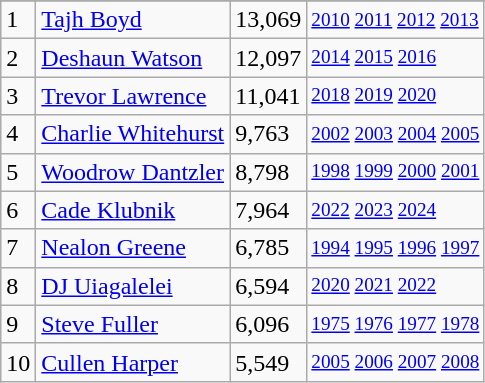<table class="wikitable">
<tr>
</tr>
<tr>
<td>1</td>
<td><a href='#'>Tajh Boyd</a></td>
<td><abbr>13,069</abbr></td>
<td style="font-size:80%;"><a href='#'>2010</a> <a href='#'>2011</a> <a href='#'>2012</a> <a href='#'>2013</a></td>
</tr>
<tr>
<td>2</td>
<td><a href='#'>Deshaun Watson</a></td>
<td><abbr>12,097</abbr></td>
<td style="font-size:80%;"><a href='#'>2014</a> <a href='#'>2015</a> <a href='#'>2016</a></td>
</tr>
<tr>
<td>3</td>
<td><a href='#'>Trevor Lawrence</a></td>
<td><abbr>11,041</abbr></td>
<td style="font-size:80%;"><a href='#'>2018</a> <a href='#'>2019</a> <a href='#'>2020</a></td>
</tr>
<tr>
<td>4</td>
<td><a href='#'>Charlie Whitehurst</a></td>
<td><abbr>9,763</abbr></td>
<td style="font-size:80%;"><a href='#'>2002</a> <a href='#'>2003</a> <a href='#'>2004</a> <a href='#'>2005</a></td>
</tr>
<tr>
<td>5</td>
<td><a href='#'>Woodrow Dantzler</a></td>
<td><abbr>8,798</abbr></td>
<td style="font-size:80%;"><a href='#'>1998</a> <a href='#'>1999</a> <a href='#'>2000</a> <a href='#'>2001</a></td>
</tr>
<tr>
<td>6</td>
<td><a href='#'>Cade Klubnik</a></td>
<td><abbr>7,964</abbr></td>
<td style="font-size:80%;"><a href='#'>2022</a> <a href='#'>2023</a> <a href='#'>2024</a></td>
</tr>
<tr>
<td>7</td>
<td><a href='#'>Nealon Greene</a></td>
<td><abbr>6,785</abbr></td>
<td style="font-size:80%;"><a href='#'>1994</a> <a href='#'>1995</a> <a href='#'>1996</a> <a href='#'>1997</a></td>
</tr>
<tr>
<td>8</td>
<td><a href='#'>DJ Uiagalelei</a></td>
<td><abbr>6,594</abbr></td>
<td style="font-size:80%;"><a href='#'>2020</a> <a href='#'>2021</a> <a href='#'>2022</a></td>
</tr>
<tr>
<td>9</td>
<td><a href='#'>Steve Fuller</a></td>
<td><abbr>6,096</abbr></td>
<td style="font-size:80%;"><a href='#'>1975</a> <a href='#'>1976</a> <a href='#'>1977</a> <a href='#'>1978</a></td>
</tr>
<tr>
<td>10</td>
<td><a href='#'>Cullen Harper</a></td>
<td><abbr>5,549</abbr></td>
<td style="font-size:80%;"><a href='#'>2005</a> <a href='#'>2006</a> <a href='#'>2007</a> <a href='#'>2008</a></td>
</tr>
</table>
